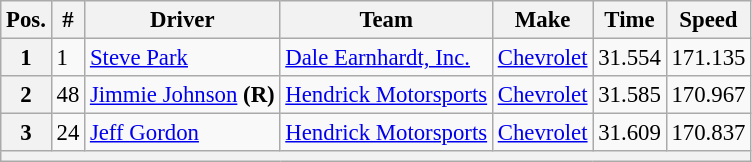<table class="wikitable" style="font-size:95%">
<tr>
<th>Pos.</th>
<th>#</th>
<th>Driver</th>
<th>Team</th>
<th>Make</th>
<th>Time</th>
<th>Speed</th>
</tr>
<tr>
<th>1</th>
<td>1</td>
<td><a href='#'>Steve Park</a></td>
<td><a href='#'>Dale Earnhardt, Inc.</a></td>
<td><a href='#'>Chevrolet</a></td>
<td>31.554</td>
<td>171.135</td>
</tr>
<tr>
<th>2</th>
<td>48</td>
<td><a href='#'>Jimmie Johnson</a> <strong>(R)</strong></td>
<td><a href='#'>Hendrick Motorsports</a></td>
<td><a href='#'>Chevrolet</a></td>
<td>31.585</td>
<td>170.967</td>
</tr>
<tr>
<th>3</th>
<td>24</td>
<td><a href='#'>Jeff Gordon</a></td>
<td><a href='#'>Hendrick Motorsports</a></td>
<td><a href='#'>Chevrolet</a></td>
<td>31.609</td>
<td>170.837</td>
</tr>
<tr>
<th colspan="7"></th>
</tr>
</table>
